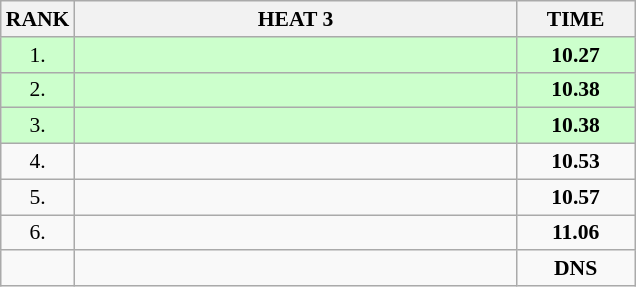<table class="wikitable" style="border-collapse: collapse; font-size: 90%;">
<tr>
<th>RANK</th>
<th style="width: 20em">HEAT 3</th>
<th style="width: 5em">TIME</th>
</tr>
<tr style="background:#ccffcc;">
<td align="center">1.</td>
<td></td>
<td align="center"><strong>10.27</strong></td>
</tr>
<tr style="background:#ccffcc;">
<td align="center">2.</td>
<td></td>
<td align="center"><strong>10.38</strong></td>
</tr>
<tr style="background:#ccffcc;">
<td align="center">3.</td>
<td></td>
<td align="center"><strong>10.38</strong></td>
</tr>
<tr>
<td align="center">4.</td>
<td></td>
<td align="center"><strong>10.53</strong></td>
</tr>
<tr>
<td align="center">5.</td>
<td></td>
<td align="center"><strong>10.57</strong></td>
</tr>
<tr>
<td align="center">6.</td>
<td></td>
<td align="center"><strong>11.06</strong></td>
</tr>
<tr>
<td align="center"></td>
<td></td>
<td align="center"><strong>DNS</strong></td>
</tr>
</table>
